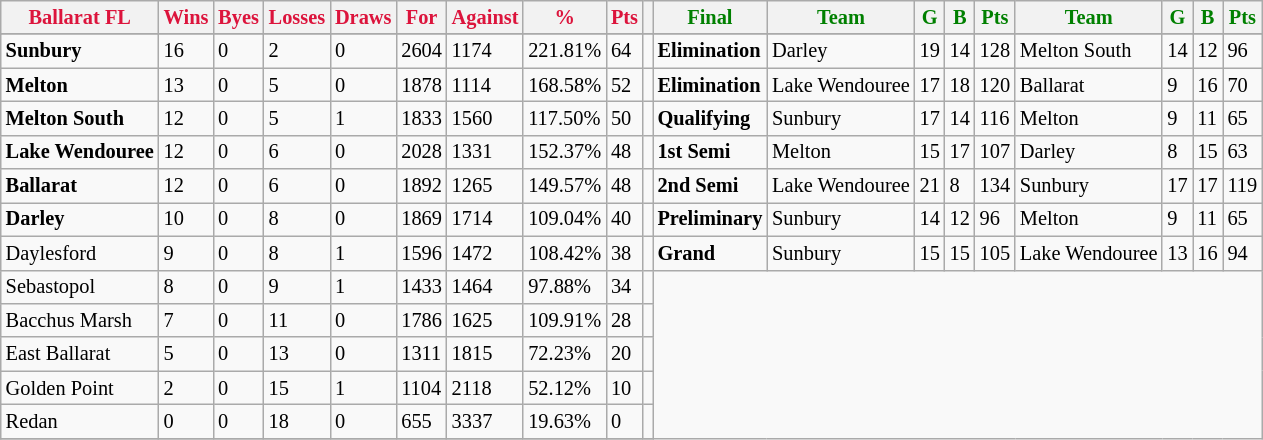<table style="font-size: 85%; text-align: left;" class="wikitable">
<tr>
<th style="color:crimson">Ballarat FL</th>
<th style="color:crimson">Wins</th>
<th style="color:crimson">Byes</th>
<th style="color:crimson">Losses</th>
<th style="color:crimson">Draws</th>
<th style="color:crimson">For</th>
<th style="color:crimson">Against</th>
<th style="color:crimson">%</th>
<th style="color:crimson">Pts</th>
<th></th>
<th style="color:green">Final</th>
<th style="color:green">Team</th>
<th style="color:green">G</th>
<th style="color:green">B</th>
<th style="color:green">Pts</th>
<th style="color:green">Team</th>
<th style="color:green">G</th>
<th style="color:green">B</th>
<th style="color:green">Pts</th>
</tr>
<tr>
</tr>
<tr>
</tr>
<tr>
<td><strong>	Sunbury	</strong></td>
<td>16</td>
<td>0</td>
<td>2</td>
<td>0</td>
<td>2604</td>
<td>1174</td>
<td>221.81%</td>
<td>64</td>
<td></td>
<td><strong>Elimination</strong></td>
<td>Darley</td>
<td>19</td>
<td>14</td>
<td>128</td>
<td>Melton South</td>
<td>14</td>
<td>12</td>
<td>96</td>
</tr>
<tr>
<td><strong>	Melton	</strong></td>
<td>13</td>
<td>0</td>
<td>5</td>
<td>0</td>
<td>1878</td>
<td>1114</td>
<td>168.58%</td>
<td>52</td>
<td></td>
<td><strong>Elimination</strong></td>
<td>Lake Wendouree</td>
<td>17</td>
<td>18</td>
<td>120</td>
<td>Ballarat</td>
<td>9</td>
<td>16</td>
<td>70</td>
</tr>
<tr>
<td><strong>	Melton South	</strong></td>
<td>12</td>
<td>0</td>
<td>5</td>
<td>1</td>
<td>1833</td>
<td>1560</td>
<td>117.50%</td>
<td>50</td>
<td></td>
<td><strong>Qualifying</strong></td>
<td>Sunbury</td>
<td>17</td>
<td>14</td>
<td>116</td>
<td>Melton</td>
<td>9</td>
<td>11</td>
<td>65</td>
</tr>
<tr>
<td><strong>	Lake Wendouree	</strong></td>
<td>12</td>
<td>0</td>
<td>6</td>
<td>0</td>
<td>2028</td>
<td>1331</td>
<td>152.37%</td>
<td>48</td>
<td></td>
<td><strong>1st Semi</strong></td>
<td>Melton</td>
<td>15</td>
<td>17</td>
<td>107</td>
<td>Darley</td>
<td>8</td>
<td>15</td>
<td>63</td>
</tr>
<tr>
<td><strong>	Ballarat	</strong></td>
<td>12</td>
<td>0</td>
<td>6</td>
<td>0</td>
<td>1892</td>
<td>1265</td>
<td>149.57%</td>
<td>48</td>
<td></td>
<td><strong>2nd Semi</strong></td>
<td>Lake Wendouree</td>
<td>21</td>
<td>8</td>
<td>134</td>
<td>Sunbury</td>
<td>17</td>
<td>17</td>
<td>119</td>
</tr>
<tr>
<td><strong>	Darley	</strong></td>
<td>10</td>
<td>0</td>
<td>8</td>
<td>0</td>
<td>1869</td>
<td>1714</td>
<td>109.04%</td>
<td>40</td>
<td></td>
<td><strong>Preliminary</strong></td>
<td>Sunbury</td>
<td>14</td>
<td>12</td>
<td>96</td>
<td>Melton</td>
<td>9</td>
<td>11</td>
<td>65</td>
</tr>
<tr>
<td>Daylesford</td>
<td>9</td>
<td>0</td>
<td>8</td>
<td>1</td>
<td>1596</td>
<td>1472</td>
<td>108.42%</td>
<td>38</td>
<td></td>
<td><strong>Grand</strong></td>
<td>Sunbury</td>
<td>15</td>
<td>15</td>
<td>105</td>
<td>Lake Wendouree</td>
<td>13</td>
<td>16</td>
<td>94</td>
</tr>
<tr>
<td>Sebastopol</td>
<td>8</td>
<td>0</td>
<td>9</td>
<td>1</td>
<td>1433</td>
<td>1464</td>
<td>97.88%</td>
<td>34</td>
<td></td>
</tr>
<tr>
<td>Bacchus Marsh</td>
<td>7</td>
<td>0</td>
<td>11</td>
<td>0</td>
<td>1786</td>
<td>1625</td>
<td>109.91%</td>
<td>28</td>
<td></td>
</tr>
<tr>
<td>East Ballarat</td>
<td>5</td>
<td>0</td>
<td>13</td>
<td>0</td>
<td>1311</td>
<td>1815</td>
<td>72.23%</td>
<td>20</td>
<td></td>
</tr>
<tr>
<td>Golden Point</td>
<td>2</td>
<td>0</td>
<td>15</td>
<td>1</td>
<td>1104</td>
<td>2118</td>
<td>52.12%</td>
<td>10</td>
<td></td>
</tr>
<tr>
<td>Redan</td>
<td>0</td>
<td>0</td>
<td>18</td>
<td>0</td>
<td>655</td>
<td>3337</td>
<td>19.63%</td>
<td>0</td>
<td></td>
</tr>
<tr>
</tr>
</table>
